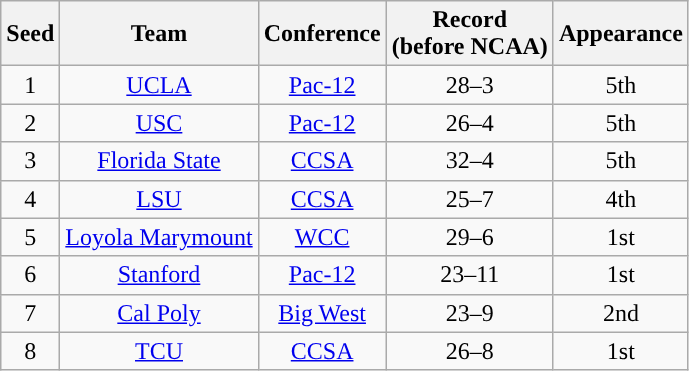<table class="wikitable sortable sortable" style="text-align: center">
<tr align=center>
<th>Seed</th>
<th>Team</th>
<th>Conference</th>
<th>Record<br>(before NCAA)</th>
<th>Appearance</th>
</tr>
<tr>
<td>1</td>
<td><a href='#'>UCLA</a></td>
<td><a href='#'>Pac-12</a></td>
<td>28–3</td>
<td>5th</td>
</tr>
<tr>
<td>2</td>
<td><a href='#'>USC</a></td>
<td><a href='#'>Pac-12</a></td>
<td>26–4</td>
<td>5th</td>
</tr>
<tr>
<td>3</td>
<td><a href='#'>Florida State</a></td>
<td><a href='#'>CCSA</a></td>
<td>32–4</td>
<td>5th</td>
</tr>
<tr>
<td>4</td>
<td><a href='#'>LSU</a></td>
<td><a href='#'>CCSA</a></td>
<td>25–7</td>
<td>4th</td>
</tr>
<tr>
<td>5</td>
<td><a href='#'>Loyola Marymount</a></td>
<td><a href='#'>WCC</a></td>
<td>29–6</td>
<td>1st</td>
</tr>
<tr>
<td>6</td>
<td><a href='#'>Stanford</a></td>
<td><a href='#'>Pac-12</a></td>
<td>23–11</td>
<td>1st</td>
</tr>
<tr>
<td>7</td>
<td><a href='#'>Cal Poly</a></td>
<td><a href='#'>Big West</a></td>
<td>23–9</td>
<td>2nd</td>
</tr>
<tr>
<td>8</td>
<td><a href='#'>TCU</a></td>
<td><a href='#'>CCSA</a></td>
<td>26–8</td>
<td>1st</td>
</tr>
</table>
